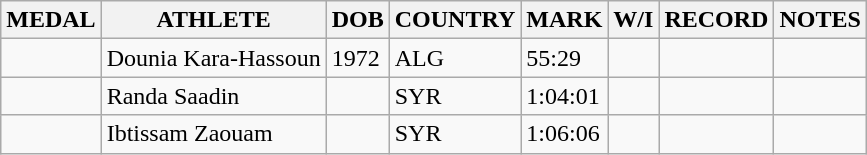<table class="wikitable">
<tr>
<th>MEDAL</th>
<th>ATHLETE</th>
<th>DOB</th>
<th>COUNTRY</th>
<th>MARK</th>
<th>W/I</th>
<th>RECORD</th>
<th>NOTES</th>
</tr>
<tr>
<td></td>
<td>Dounia Kara-Hassoun</td>
<td>1972</td>
<td>ALG</td>
<td>55:29</td>
<td></td>
<td></td>
<td></td>
</tr>
<tr>
<td></td>
<td>Randa Saadin</td>
<td></td>
<td>SYR</td>
<td>1:04:01</td>
<td></td>
<td></td>
<td></td>
</tr>
<tr>
<td></td>
<td>Ibtissam Zaouam</td>
<td></td>
<td>SYR</td>
<td>1:06:06</td>
<td></td>
<td></td>
<td></td>
</tr>
</table>
